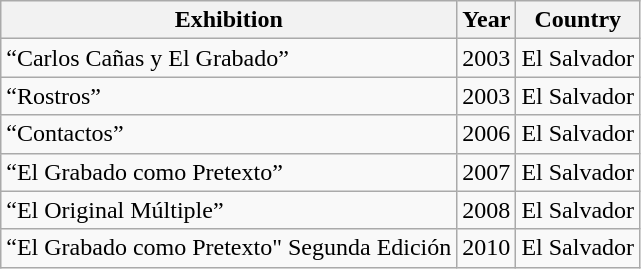<table class="wikitable sortable">
<tr>
<th>Exhibition</th>
<th>Year</th>
<th>Country</th>
</tr>
<tr>
<td>“Carlos Cañas y El Grabado”</td>
<td>2003</td>
<td>El Salvador</td>
</tr>
<tr>
<td>“Rostros”</td>
<td>2003</td>
<td>El Salvador</td>
</tr>
<tr>
<td>“Contactos”</td>
<td>2006</td>
<td>El Salvador</td>
</tr>
<tr>
<td>“El Grabado como Pretexto”</td>
<td>2007</td>
<td>El Salvador</td>
</tr>
<tr>
<td>“El Original Múltiple”</td>
<td>2008</td>
<td>El Salvador</td>
</tr>
<tr>
<td>“El Grabado como Pretexto" Segunda Edición</td>
<td>2010</td>
<td>El Salvador</td>
</tr>
</table>
